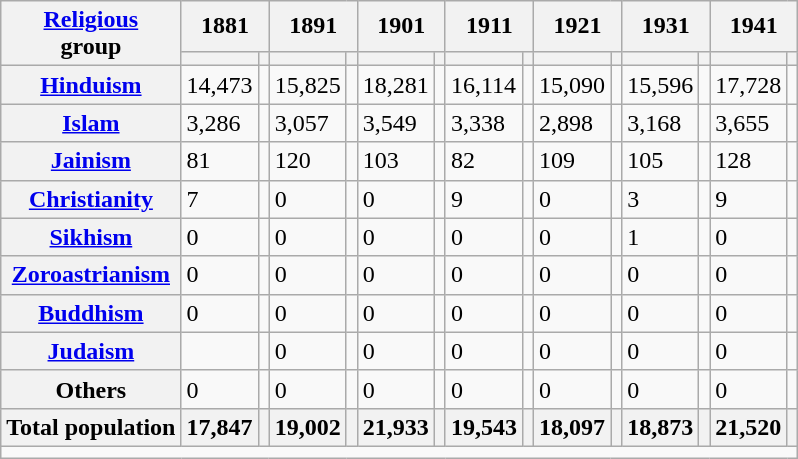<table class="wikitable sortable">
<tr>
<th rowspan="2"><a href='#'>Religious</a><br>group</th>
<th colspan="2">1881</th>
<th colspan="2">1891</th>
<th colspan="2">1901</th>
<th colspan="2">1911</th>
<th colspan="2">1921</th>
<th colspan="2">1931</th>
<th colspan="2">1941</th>
</tr>
<tr>
<th><a href='#'></a></th>
<th></th>
<th></th>
<th></th>
<th></th>
<th></th>
<th></th>
<th></th>
<th></th>
<th></th>
<th></th>
<th></th>
<th></th>
<th></th>
</tr>
<tr>
<th><a href='#'>Hinduism</a> </th>
<td>14,473</td>
<td></td>
<td>15,825</td>
<td></td>
<td>18,281</td>
<td></td>
<td>16,114</td>
<td></td>
<td>15,090</td>
<td></td>
<td>15,596</td>
<td></td>
<td>17,728</td>
<td></td>
</tr>
<tr>
<th><a href='#'>Islam</a> </th>
<td>3,286</td>
<td></td>
<td>3,057</td>
<td></td>
<td>3,549</td>
<td></td>
<td>3,338</td>
<td></td>
<td>2,898</td>
<td></td>
<td>3,168</td>
<td></td>
<td>3,655</td>
<td></td>
</tr>
<tr>
<th><a href='#'>Jainism</a> </th>
<td>81</td>
<td></td>
<td>120</td>
<td></td>
<td>103</td>
<td></td>
<td>82</td>
<td></td>
<td>109</td>
<td></td>
<td>105</td>
<td></td>
<td>128</td>
<td></td>
</tr>
<tr>
<th><a href='#'>Christianity</a> </th>
<td>7</td>
<td></td>
<td>0</td>
<td></td>
<td>0</td>
<td></td>
<td>9</td>
<td></td>
<td>0</td>
<td></td>
<td>3</td>
<td></td>
<td>9</td>
<td></td>
</tr>
<tr>
<th><a href='#'>Sikhism</a> </th>
<td>0</td>
<td></td>
<td>0</td>
<td></td>
<td>0</td>
<td></td>
<td>0</td>
<td></td>
<td>0</td>
<td></td>
<td>1</td>
<td></td>
<td>0</td>
<td></td>
</tr>
<tr>
<th><a href='#'>Zoroastrianism</a> </th>
<td>0</td>
<td></td>
<td>0</td>
<td></td>
<td>0</td>
<td></td>
<td>0</td>
<td></td>
<td>0</td>
<td></td>
<td>0</td>
<td></td>
<td>0</td>
<td></td>
</tr>
<tr>
<th><a href='#'>Buddhism</a> </th>
<td>0</td>
<td></td>
<td>0</td>
<td></td>
<td>0</td>
<td></td>
<td>0</td>
<td></td>
<td>0</td>
<td></td>
<td>0</td>
<td></td>
<td>0</td>
<td></td>
</tr>
<tr>
<th><a href='#'>Judaism</a> </th>
<td></td>
<td></td>
<td>0</td>
<td></td>
<td>0</td>
<td></td>
<td>0</td>
<td></td>
<td>0</td>
<td></td>
<td>0</td>
<td></td>
<td>0</td>
<td></td>
</tr>
<tr>
<th>Others</th>
<td>0</td>
<td></td>
<td>0</td>
<td></td>
<td>0</td>
<td></td>
<td>0</td>
<td></td>
<td>0</td>
<td></td>
<td>0</td>
<td></td>
<td>0</td>
<td></td>
</tr>
<tr>
<th>Total population</th>
<th>17,847</th>
<th></th>
<th>19,002</th>
<th></th>
<th>21,933</th>
<th></th>
<th>19,543</th>
<th></th>
<th>18,097</th>
<th></th>
<th>18,873</th>
<th></th>
<th>21,520</th>
<th></th>
</tr>
<tr class="sortbottom">
<td colspan="15"></td>
</tr>
</table>
